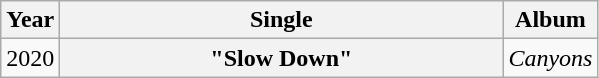<table class="wikitable plainrowheaders" style="text-align:center;">
<tr>
<th>Year</th>
<th style="width:18em;">Single</th>
<th>Album</th>
</tr>
<tr>
<td>2020</td>
<th scope="row">"Slow Down"</th>
<td align="left"><em>Canyons</em></td>
</tr>
</table>
